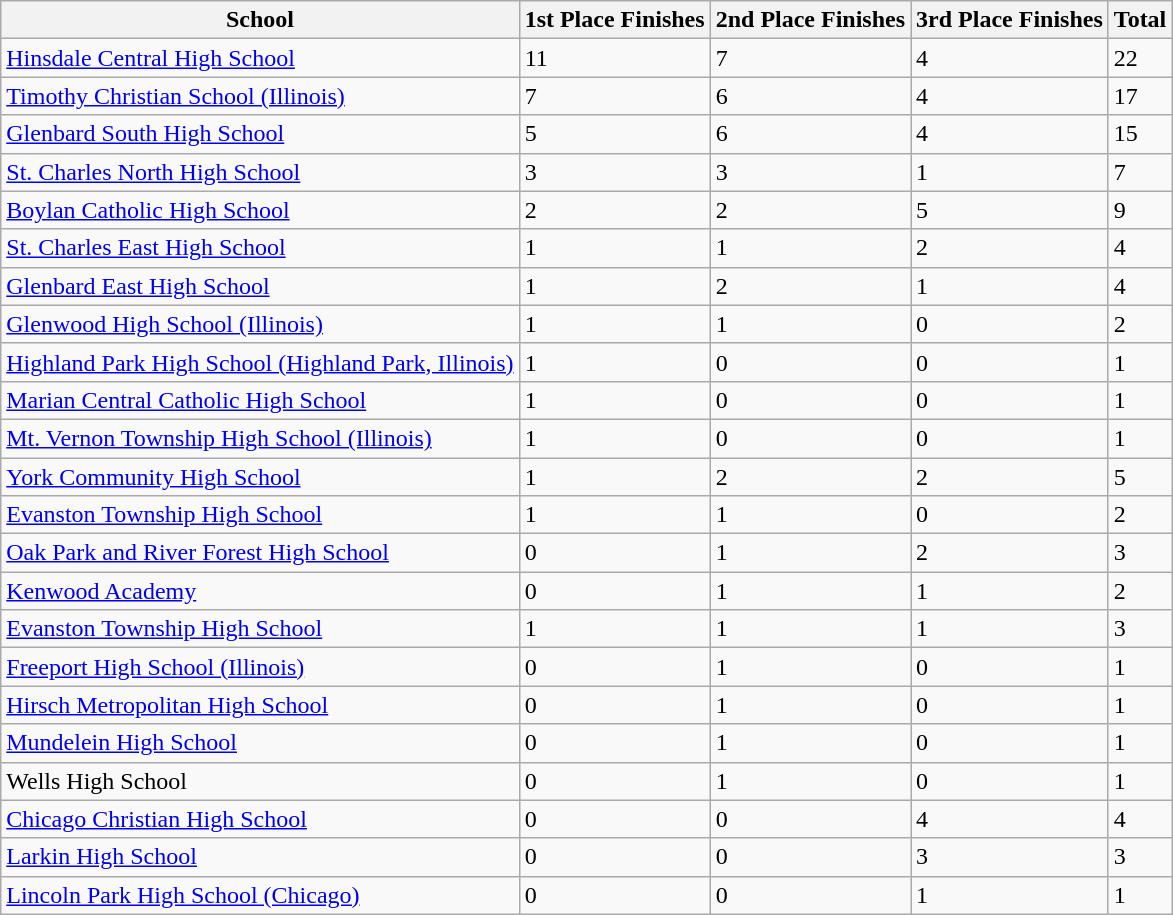<table class="wikitable sortable">
<tr>
<th>School</th>
<th>1st Place Finishes</th>
<th>2nd Place Finishes</th>
<th>3rd Place Finishes</th>
<th>Total</th>
</tr>
<tr>
<td><a href='#'>Hinsdale Central High School</a></td>
<td>11</td>
<td>7</td>
<td>4</td>
<td>22</td>
</tr>
<tr>
<td><a href='#'>Timothy Christian School (Illinois)</a></td>
<td>7</td>
<td>6</td>
<td>4</td>
<td>17</td>
</tr>
<tr>
<td><a href='#'>Glenbard South High School</a></td>
<td>5</td>
<td>6</td>
<td>4</td>
<td>15</td>
</tr>
<tr>
<td><a href='#'>St. Charles North High School</a></td>
<td>3</td>
<td>3</td>
<td>1</td>
<td>7</td>
</tr>
<tr>
<td><a href='#'>Boylan Catholic High School</a></td>
<td>2</td>
<td>2</td>
<td>5</td>
<td>9</td>
</tr>
<tr>
<td><a href='#'>St. Charles East High School</a></td>
<td>1</td>
<td>1</td>
<td>2</td>
<td>4</td>
</tr>
<tr>
<td><a href='#'>Glenbard East High School</a></td>
<td>1</td>
<td>2</td>
<td>1</td>
<td>4</td>
</tr>
<tr>
<td><a href='#'>Glenwood High School (Illinois)</a></td>
<td>1</td>
<td>1</td>
<td>0</td>
<td>2</td>
</tr>
<tr>
<td><a href='#'>Highland Park High School (Highland Park, Illinois)</a></td>
<td>1</td>
<td>0</td>
<td>0</td>
<td>1</td>
</tr>
<tr>
<td><a href='#'>Marian Central Catholic High School</a></td>
<td>1</td>
<td>0</td>
<td>0</td>
<td>1</td>
</tr>
<tr>
<td><a href='#'>Mt. Vernon Township High School (Illinois)</a></td>
<td>1</td>
<td>0</td>
<td>0</td>
<td>1</td>
</tr>
<tr>
<td><a href='#'>York Community High School</a></td>
<td>1</td>
<td>2</td>
<td>2</td>
<td>5</td>
</tr>
<tr>
<td><a href='#'>Evanston Township High School</a></td>
<td>1</td>
<td>1</td>
<td>0</td>
<td>2</td>
</tr>
<tr>
<td><a href='#'>Oak Park and River Forest High School</a></td>
<td>0</td>
<td>1</td>
<td>2</td>
<td>3</td>
</tr>
<tr>
<td><a href='#'>Kenwood Academy</a></td>
<td>0</td>
<td>1</td>
<td>1</td>
<td>2</td>
</tr>
<tr>
<td><a href='#'>Evanston Township High School</a></td>
<td>1</td>
<td>1</td>
<td>1</td>
<td>3</td>
</tr>
<tr>
<td><a href='#'>Freeport High School (Illinois)</a></td>
<td>0</td>
<td>1</td>
<td>0</td>
<td>1</td>
</tr>
<tr>
<td><a href='#'>Hirsch Metropolitan High School</a></td>
<td>0</td>
<td>1</td>
<td>0</td>
<td>1</td>
</tr>
<tr>
<td><a href='#'>Mundelein High School</a></td>
<td>0</td>
<td>1</td>
<td>0</td>
<td>1</td>
</tr>
<tr>
<td>Wells High School</td>
<td>0</td>
<td>1</td>
<td>0</td>
<td>1</td>
</tr>
<tr>
<td><a href='#'>Chicago Christian High School</a></td>
<td>0</td>
<td>0</td>
<td>4</td>
<td>4</td>
</tr>
<tr>
<td><a href='#'>Larkin High School</a></td>
<td>0</td>
<td>0</td>
<td>3</td>
<td>3</td>
</tr>
<tr>
<td><a href='#'>Lincoln Park High School (Chicago)</a></td>
<td>0</td>
<td>0</td>
<td>1</td>
<td>1</td>
</tr>
</table>
